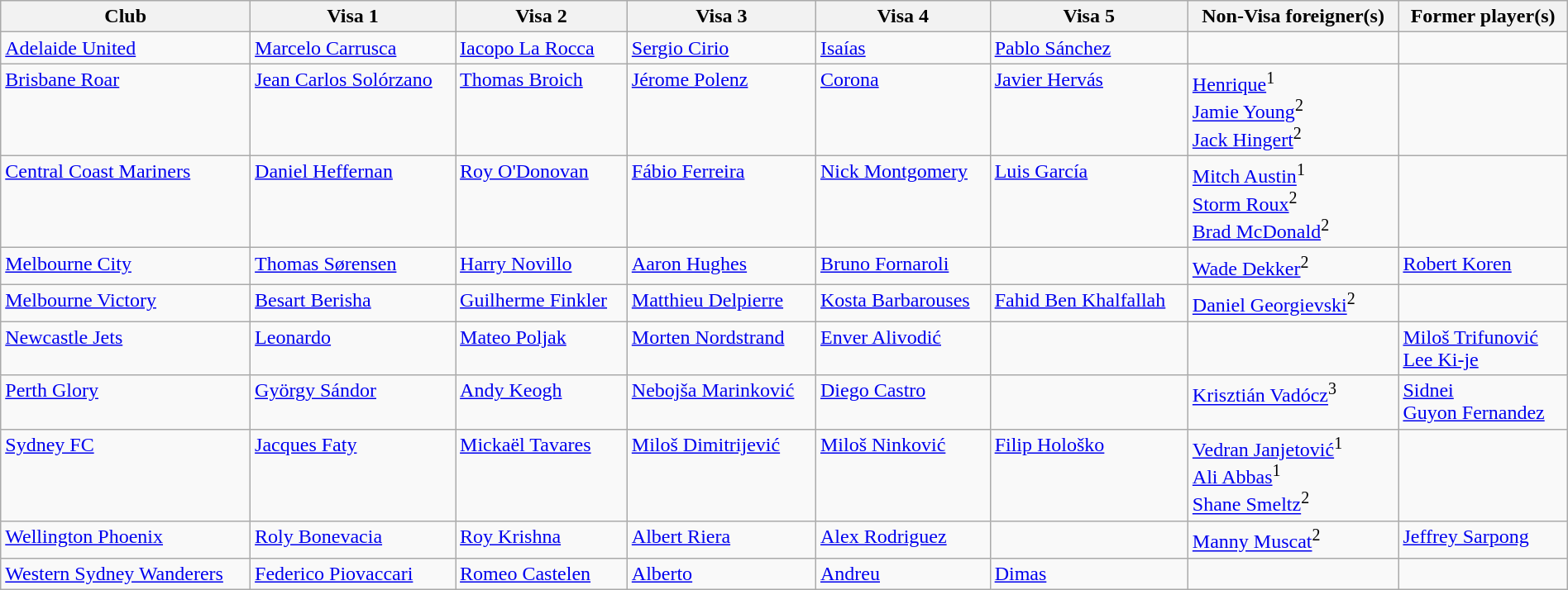<table class="wikitable" style="width:100%">
<tr>
<th>Club</th>
<th>Visa 1</th>
<th>Visa 2</th>
<th>Visa 3</th>
<th>Visa 4</th>
<th>Visa 5</th>
<th>Non-Visa foreigner(s)</th>
<th>Former player(s)</th>
</tr>
<tr style="vertical-align:top;">
<td><a href='#'>Adelaide United</a></td>
<td> <a href='#'>Marcelo Carrusca</a></td>
<td> <a href='#'>Iacopo La Rocca</a></td>
<td> <a href='#'>Sergio Cirio</a></td>
<td> <a href='#'>Isaías</a></td>
<td> <a href='#'>Pablo Sánchez</a></td>
<td></td>
<td></td>
</tr>
<tr style="vertical-align:top;">
<td><a href='#'>Brisbane Roar</a></td>
<td> <a href='#'>Jean Carlos Solórzano</a></td>
<td> <a href='#'>Thomas Broich</a></td>
<td> <a href='#'>Jérome Polenz</a></td>
<td> <a href='#'>Corona</a></td>
<td> <a href='#'>Javier Hervás</a></td>
<td> <a href='#'>Henrique</a><sup>1</sup> <br> <a href='#'>Jamie Young</a><sup>2</sup> <br> <a href='#'>Jack Hingert</a><sup>2</sup></td>
<td></td>
</tr>
<tr style="vertical-align:top;">
<td><a href='#'>Central Coast Mariners</a></td>
<td> <a href='#'>Daniel Heffernan</a></td>
<td> <a href='#'>Roy O'Donovan</a></td>
<td> <a href='#'>Fábio Ferreira</a></td>
<td> <a href='#'>Nick Montgomery</a></td>
<td> <a href='#'>Luis García</a></td>
<td> <a href='#'>Mitch Austin</a><sup>1</sup> <br> <a href='#'>Storm Roux</a><sup>2</sup> <br> <a href='#'>Brad McDonald</a><sup>2</sup></td>
<td></td>
</tr>
<tr style="vertical-align:top;">
<td><a href='#'>Melbourne City</a></td>
<td> <a href='#'>Thomas Sørensen</a></td>
<td> <a href='#'>Harry Novillo</a></td>
<td> <a href='#'>Aaron Hughes</a></td>
<td> <a href='#'>Bruno Fornaroli</a></td>
<td></td>
<td> <a href='#'>Wade Dekker</a><sup>2</sup></td>
<td> <a href='#'>Robert Koren</a></td>
</tr>
<tr style="vertical-align:top;">
<td><a href='#'>Melbourne Victory</a></td>
<td> <a href='#'>Besart Berisha</a></td>
<td> <a href='#'>Guilherme Finkler</a></td>
<td> <a href='#'>Matthieu Delpierre</a></td>
<td> <a href='#'>Kosta Barbarouses</a></td>
<td> <a href='#'>Fahid Ben Khalfallah</a></td>
<td> <a href='#'>Daniel Georgievski</a><sup>2</sup></td>
<td></td>
</tr>
<tr style="vertical-align:top;">
<td><a href='#'>Newcastle Jets</a></td>
<td> <a href='#'>Leonardo</a></td>
<td> <a href='#'>Mateo Poljak</a></td>
<td> <a href='#'>Morten Nordstrand</a></td>
<td> <a href='#'>Enver Alivodić</a></td>
<td></td>
<td></td>
<td> <a href='#'>Miloš Trifunović</a> <br> <a href='#'>Lee Ki-je</a></td>
</tr>
<tr style="vertical-align:top;">
<td><a href='#'>Perth Glory</a></td>
<td> <a href='#'>György Sándor</a></td>
<td> <a href='#'>Andy Keogh</a></td>
<td> <a href='#'>Nebojša Marinković</a></td>
<td> <a href='#'>Diego Castro</a></td>
<td></td>
<td> <a href='#'>Krisztián Vadócz</a><sup>3</sup></td>
<td> <a href='#'>Sidnei</a> <br> <a href='#'>Guyon Fernandez</a></td>
</tr>
<tr style="vertical-align:top;">
<td><a href='#'>Sydney FC</a></td>
<td> <a href='#'>Jacques Faty</a></td>
<td> <a href='#'>Mickaël Tavares</a></td>
<td> <a href='#'>Miloš Dimitrijević</a></td>
<td> <a href='#'>Miloš Ninković</a></td>
<td> <a href='#'>Filip Hološko</a></td>
<td> <a href='#'>Vedran Janjetović</a><sup>1</sup> <br> <a href='#'>Ali Abbas</a><sup>1</sup> <br>  <a href='#'>Shane Smeltz</a><sup>2</sup></td>
<td></td>
</tr>
<tr style="vertical-align:top;">
<td><a href='#'>Wellington Phoenix</a></td>
<td> <a href='#'>Roly Bonevacia</a></td>
<td> <a href='#'>Roy Krishna</a></td>
<td> <a href='#'>Albert Riera</a></td>
<td> <a href='#'>Alex Rodriguez</a></td>
<td></td>
<td> <a href='#'>Manny Muscat</a><sup>2</sup> <br></td>
<td> <a href='#'>Jeffrey Sarpong</a></td>
</tr>
<tr style="vertical-align:top;">
<td><a href='#'>Western Sydney Wanderers</a></td>
<td> <a href='#'>Federico Piovaccari</a></td>
<td> <a href='#'>Romeo Castelen</a></td>
<td> <a href='#'>Alberto</a></td>
<td> <a href='#'>Andreu</a></td>
<td> <a href='#'>Dimas</a></td>
<td></td>
<td></td>
</tr>
</table>
